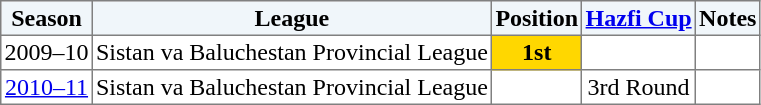<table border="1" cellpadding="2" style="border-collapse:collapse; text-align:center; font-size:normal;">
<tr style="background:#f0f6fa;">
<th>Season</th>
<th>League</th>
<th>Position</th>
<th><a href='#'>Hazfi Cup</a></th>
<th>Notes</th>
</tr>
<tr>
<td>2009–10</td>
<td>Sistan va Baluchestan Provincial League</td>
<td bgcolor=gold><strong>1st</strong></td>
<td></td>
<td></td>
</tr>
<tr>
<td><a href='#'>2010–11</a></td>
<td>Sistan va Baluchestan Provincial League</td>
<td></td>
<td>3rd Round</td>
<td></td>
</tr>
</table>
